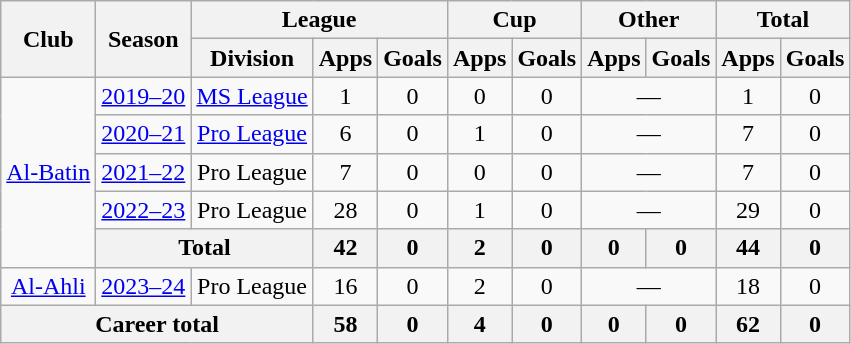<table class="wikitable" style="text-align:center">
<tr>
<th rowspan="2">Club</th>
<th rowspan="2">Season</th>
<th colspan="3">League</th>
<th colspan="2">Cup</th>
<th colspan="2">Other</th>
<th colspan="2">Total</th>
</tr>
<tr>
<th>Division</th>
<th>Apps</th>
<th>Goals</th>
<th>Apps</th>
<th>Goals</th>
<th>Apps</th>
<th>Goals</th>
<th>Apps</th>
<th>Goals</th>
</tr>
<tr>
<td rowspan="5"><a href='#'>Al-Batin</a></td>
<td><a href='#'>2019–20</a></td>
<td><a href='#'>MS League</a></td>
<td>1</td>
<td>0</td>
<td>0</td>
<td>0</td>
<td colspan="2">—</td>
<td>1</td>
<td>0</td>
</tr>
<tr>
<td><a href='#'>2020–21</a></td>
<td><a href='#'>Pro League</a></td>
<td>6</td>
<td>0</td>
<td>1</td>
<td>0</td>
<td colspan="2">—</td>
<td>7</td>
<td>0</td>
</tr>
<tr>
<td><a href='#'>2021–22</a></td>
<td>Pro League</td>
<td>7</td>
<td>0</td>
<td>0</td>
<td>0</td>
<td colspan="2">—</td>
<td>7</td>
<td>0</td>
</tr>
<tr>
<td><a href='#'>2022–23</a></td>
<td>Pro League</td>
<td>28</td>
<td>0</td>
<td>1</td>
<td>0</td>
<td colspan="2">—</td>
<td>29</td>
<td>0</td>
</tr>
<tr>
<th colspan="2">Total</th>
<th>42</th>
<th>0</th>
<th>2</th>
<th>0</th>
<th>0</th>
<th>0</th>
<th>44</th>
<th>0</th>
</tr>
<tr>
<td rowspan="1"><a href='#'>Al-Ahli</a></td>
<td><a href='#'>2023–24</a></td>
<td>Pro League</td>
<td>16</td>
<td>0</td>
<td>2</td>
<td>0</td>
<td colspan="2">—</td>
<td>18</td>
<td>0</td>
</tr>
<tr>
<th colspan="3">Career total</th>
<th>58</th>
<th>0</th>
<th>4</th>
<th>0</th>
<th>0</th>
<th>0</th>
<th>62</th>
<th>0</th>
</tr>
</table>
